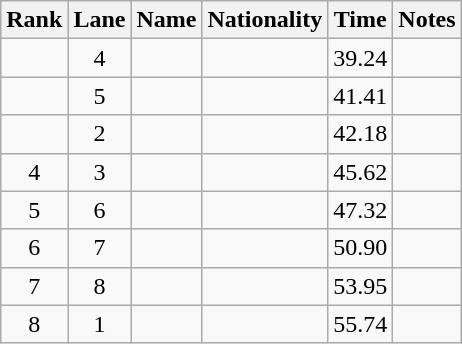<table class="wikitable sortable" style="text-align:center">
<tr>
<th>Rank</th>
<th>Lane</th>
<th>Name</th>
<th>Nationality</th>
<th>Time</th>
<th>Notes</th>
</tr>
<tr>
<td></td>
<td>4</td>
<td align=left></td>
<td align=left></td>
<td>39.24</td>
<td><strong></strong></td>
</tr>
<tr>
<td></td>
<td>5</td>
<td align=left></td>
<td align=left></td>
<td>41.41</td>
<td></td>
</tr>
<tr>
<td></td>
<td>2</td>
<td align=left></td>
<td align=left></td>
<td>42.18</td>
<td></td>
</tr>
<tr>
<td>4</td>
<td>3</td>
<td align=left></td>
<td align=left></td>
<td>45.62</td>
<td></td>
</tr>
<tr>
<td>5</td>
<td>6</td>
<td align=left></td>
<td align=left></td>
<td>47.32</td>
<td></td>
</tr>
<tr>
<td>6</td>
<td>7</td>
<td align=left></td>
<td align=left></td>
<td>50.90</td>
<td></td>
</tr>
<tr>
<td>7</td>
<td>8</td>
<td align=left></td>
<td align=left></td>
<td>53.95</td>
<td></td>
</tr>
<tr>
<td>8</td>
<td>1</td>
<td align=left></td>
<td align=left></td>
<td>55.74</td>
<td></td>
</tr>
</table>
